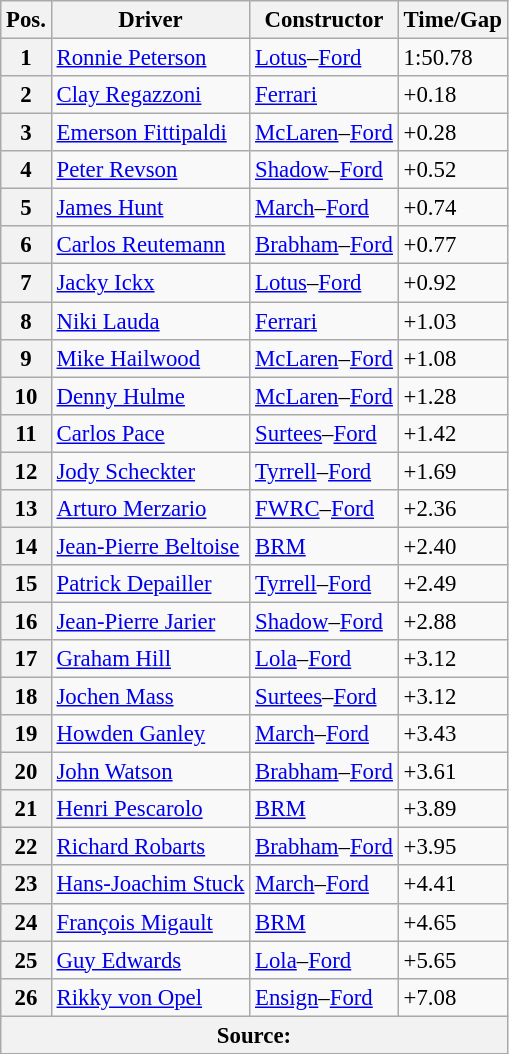<table class="wikitable sortable" style="font-size: 95%;">
<tr>
<th>Pos.</th>
<th>Driver</th>
<th>Constructor</th>
<th>Time/Gap</th>
</tr>
<tr>
<th>1</th>
<td> <a href='#'>Ronnie Peterson</a></td>
<td><a href='#'>Lotus</a>–<a href='#'>Ford</a></td>
<td>1:50.78</td>
</tr>
<tr>
<th>2</th>
<td> <a href='#'>Clay Regazzoni</a></td>
<td><a href='#'>Ferrari</a></td>
<td>+0.18</td>
</tr>
<tr>
<th>3</th>
<td> <a href='#'>Emerson Fittipaldi</a></td>
<td><a href='#'>McLaren</a>–<a href='#'>Ford</a></td>
<td>+0.28</td>
</tr>
<tr>
<th>4</th>
<td> <a href='#'>Peter Revson</a></td>
<td><a href='#'>Shadow</a>–<a href='#'>Ford</a></td>
<td>+0.52</td>
</tr>
<tr>
<th>5</th>
<td> <a href='#'>James Hunt</a></td>
<td><a href='#'>March</a>–<a href='#'>Ford</a></td>
<td>+0.74</td>
</tr>
<tr>
<th>6</th>
<td> <a href='#'>Carlos Reutemann</a></td>
<td><a href='#'>Brabham</a>–<a href='#'>Ford</a></td>
<td>+0.77</td>
</tr>
<tr>
<th>7</th>
<td> <a href='#'>Jacky Ickx</a></td>
<td><a href='#'>Lotus</a>–<a href='#'>Ford</a></td>
<td>+0.92</td>
</tr>
<tr>
<th>8</th>
<td> <a href='#'>Niki Lauda</a></td>
<td><a href='#'>Ferrari</a></td>
<td>+1.03</td>
</tr>
<tr>
<th>9</th>
<td> <a href='#'>Mike Hailwood</a></td>
<td><a href='#'>McLaren</a>–<a href='#'>Ford</a></td>
<td>+1.08</td>
</tr>
<tr>
<th>10</th>
<td> <a href='#'>Denny Hulme</a></td>
<td><a href='#'>McLaren</a>–<a href='#'>Ford</a></td>
<td>+1.28</td>
</tr>
<tr>
<th>11</th>
<td> <a href='#'>Carlos Pace</a></td>
<td><a href='#'>Surtees</a>–<a href='#'>Ford</a></td>
<td>+1.42</td>
</tr>
<tr>
<th>12</th>
<td> <a href='#'>Jody Scheckter</a></td>
<td><a href='#'>Tyrrell</a>–<a href='#'>Ford</a></td>
<td>+1.69</td>
</tr>
<tr>
<th>13</th>
<td> <a href='#'>Arturo Merzario</a></td>
<td><a href='#'>FWRC</a>–<a href='#'>Ford</a></td>
<td>+2.36</td>
</tr>
<tr>
<th>14</th>
<td> <a href='#'>Jean-Pierre Beltoise</a></td>
<td><a href='#'>BRM</a></td>
<td>+2.40</td>
</tr>
<tr>
<th>15</th>
<td> <a href='#'>Patrick Depailler</a></td>
<td><a href='#'>Tyrrell</a>–<a href='#'>Ford</a></td>
<td>+2.49</td>
</tr>
<tr>
<th>16</th>
<td> <a href='#'>Jean-Pierre Jarier</a></td>
<td><a href='#'>Shadow</a>–<a href='#'>Ford</a></td>
<td>+2.88</td>
</tr>
<tr>
<th>17</th>
<td> <a href='#'>Graham Hill</a></td>
<td><a href='#'>Lola</a>–<a href='#'>Ford</a></td>
<td>+3.12</td>
</tr>
<tr>
<th>18</th>
<td> <a href='#'>Jochen Mass</a></td>
<td><a href='#'>Surtees</a>–<a href='#'>Ford</a></td>
<td>+3.12</td>
</tr>
<tr>
<th>19</th>
<td> <a href='#'>Howden Ganley</a></td>
<td><a href='#'>March</a>–<a href='#'>Ford</a></td>
<td>+3.43</td>
</tr>
<tr>
<th>20</th>
<td> <a href='#'>John Watson</a></td>
<td><a href='#'>Brabham</a>–<a href='#'>Ford</a></td>
<td>+3.61</td>
</tr>
<tr>
<th>21</th>
<td> <a href='#'>Henri Pescarolo</a></td>
<td><a href='#'>BRM</a></td>
<td>+3.89</td>
</tr>
<tr>
<th>22</th>
<td> <a href='#'>Richard Robarts</a></td>
<td><a href='#'>Brabham</a>–<a href='#'>Ford</a></td>
<td>+3.95</td>
</tr>
<tr>
<th>23</th>
<td> <a href='#'>Hans-Joachim Stuck</a></td>
<td><a href='#'>March</a>–<a href='#'>Ford</a></td>
<td>+4.41</td>
</tr>
<tr>
<th>24</th>
<td> <a href='#'>François Migault</a></td>
<td><a href='#'>BRM</a></td>
<td>+4.65</td>
</tr>
<tr>
<th>25</th>
<td> <a href='#'>Guy Edwards</a></td>
<td><a href='#'>Lola</a>–<a href='#'>Ford</a></td>
<td>+5.65</td>
</tr>
<tr>
<th>26</th>
<td> <a href='#'>Rikky von Opel</a></td>
<td><a href='#'>Ensign</a>–<a href='#'>Ford</a></td>
<td>+7.08</td>
</tr>
<tr>
<th colspan=4>Source:</th>
</tr>
</table>
